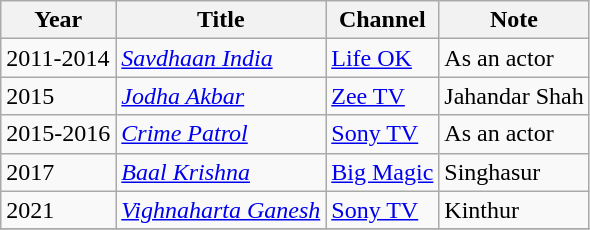<table class="wikitable sortable">
<tr>
<th>Year</th>
<th>Title</th>
<th>Channel</th>
<th>Note</th>
</tr>
<tr>
<td>2011-2014</td>
<td><em><a href='#'>Savdhaan India</a></em></td>
<td><a href='#'>Life OK</a></td>
<td>As an actor</td>
</tr>
<tr>
<td>2015</td>
<td><em><a href='#'>Jodha Akbar</a></em></td>
<td><a href='#'>Zee TV</a></td>
<td>Jahandar Shah</td>
</tr>
<tr>
<td>2015-2016</td>
<td><em><a href='#'>Crime Patrol</a></em></td>
<td><a href='#'>Sony TV</a></td>
<td>As an actor</td>
</tr>
<tr>
<td>2017</td>
<td><em><a href='#'>Baal Krishna</a></em></td>
<td><a href='#'>Big Magic</a></td>
<td>Singhasur</td>
</tr>
<tr>
<td>2021</td>
<td><em><a href='#'>Vighnaharta Ganesh</a></em></td>
<td><a href='#'>Sony TV</a></td>
<td>Kinthur</td>
</tr>
<tr>
</tr>
</table>
